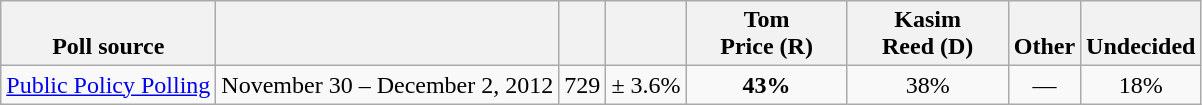<table class="wikitable" style="text-align:center">
<tr valign= bottom>
<th>Poll source</th>
<th></th>
<th></th>
<th></th>
<th style="width:100px;">Tom<br>Price (R)</th>
<th style="width:100px;">Kasim<br>Reed (D)</th>
<th>Other</th>
<th>Undecided</th>
</tr>
<tr>
<td align=left><a href='#'>Public Policy Polling</a></td>
<td>November 30 – December 2, 2012</td>
<td>729</td>
<td>± 3.6%</td>
<td><strong>43%</strong></td>
<td>38%</td>
<td>—</td>
<td>18%</td>
</tr>
</table>
